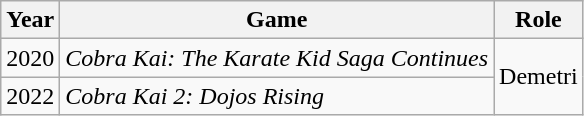<table class="wikitable">
<tr>
<th>Year</th>
<th>Game</th>
<th>Role</th>
</tr>
<tr>
<td>2020</td>
<td><em>Cobra Kai: The Karate Kid Saga Continues</em></td>
<td rowspan="2">Demetri</td>
</tr>
<tr>
<td>2022</td>
<td><em>Cobra Kai 2: Dojos Rising</em></td>
</tr>
</table>
